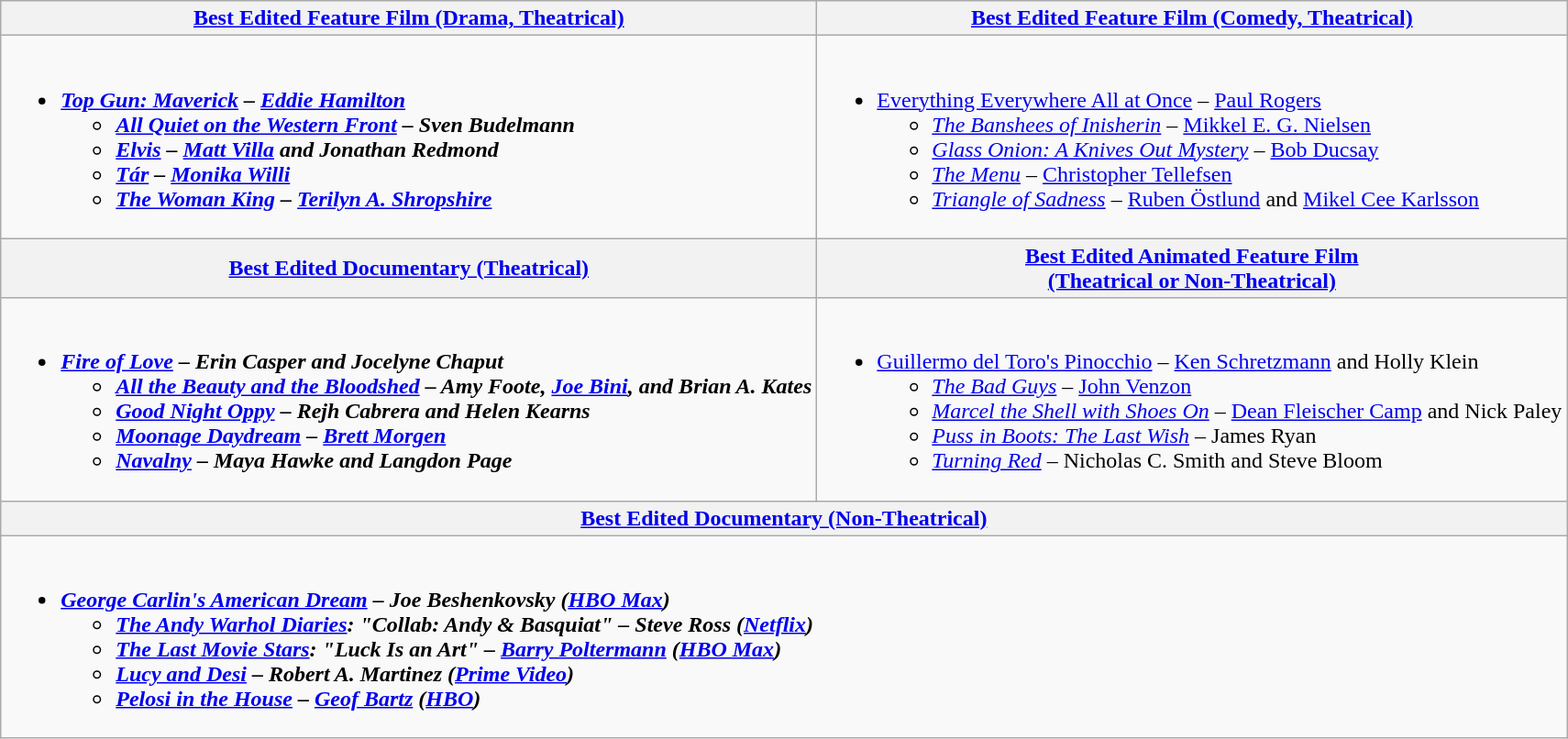<table class=wikitable style="width=100%">
<tr>
<th style="width=50%"><a href='#'>Best Edited Feature Film (Drama, Theatrical)</a></th>
<th style="width=50%"><a href='#'>Best Edited Feature Film (Comedy, Theatrical)</a></th>
</tr>
<tr>
<td valign="top"><br><ul><li><strong><em><a href='#'>Top Gun: Maverick</a><em> – <a href='#'>Eddie Hamilton</a><strong><ul><li></em><a href='#'>All Quiet on the Western Front</a><em> – Sven Budelmann</li><li></em><a href='#'>Elvis</a><em> – <a href='#'>Matt Villa</a> and Jonathan Redmond</li><li></em><a href='#'>Tár</a><em> – <a href='#'>Monika Willi</a></li><li></em><a href='#'>The Woman King</a><em> – <a href='#'>Terilyn A. Shropshire</a></li></ul></li></ul></td>
<td valign="top"><br><ul><li></em></strong><a href='#'>Everything Everywhere All at Once</a></em> – <a href='#'>Paul Rogers</a></strong><ul><li><em><a href='#'>The Banshees of Inisherin</a></em> – <a href='#'>Mikkel E. G. Nielsen</a></li><li><em><a href='#'>Glass Onion: A Knives Out Mystery</a></em> – <a href='#'>Bob Ducsay</a></li><li><em><a href='#'>The Menu</a></em> – <a href='#'>Christopher Tellefsen</a></li><li><em><a href='#'>Triangle of Sadness</a></em> – <a href='#'>Ruben Östlund</a> and <a href='#'>Mikel Cee Karlsson</a></li></ul></li></ul></td>
</tr>
<tr>
<th style="width=50%"><a href='#'>Best Edited Documentary (Theatrical)</a></th>
<th style="width=50%"><a href='#'>Best Edited Animated Feature Film<br>(Theatrical or Non-Theatrical)</a></th>
</tr>
<tr>
<td valign="top"><br><ul><li><strong><em><a href='#'>Fire of Love</a><em> – Erin Casper and Jocelyne Chaput<strong><ul><li></em><a href='#'>All the Beauty and the Bloodshed</a><em> – Amy Foote, <a href='#'>Joe Bini</a>, and Brian A. Kates</li><li></em><a href='#'>Good Night Oppy</a><em> – Rejh Cabrera and Helen Kearns</li><li></em><a href='#'>Moonage Daydream</a><em> – <a href='#'>Brett Morgen</a></li><li></em><a href='#'>Navalny</a><em> – Maya Hawke and Langdon Page</li></ul></li></ul></td>
<td valign="top"><br><ul><li></em></strong><a href='#'>Guillermo del Toro's Pinocchio</a></em> – <a href='#'>Ken Schretzmann</a> and Holly Klein</strong><ul><li><em><a href='#'>The Bad Guys</a></em> – <a href='#'>John Venzon</a></li><li><em><a href='#'>Marcel the Shell with Shoes On</a></em> – <a href='#'>Dean Fleischer Camp</a> and Nick Paley</li><li><em><a href='#'>Puss in Boots: The Last Wish</a></em> – James Ryan</li><li><em><a href='#'>Turning Red</a></em> – Nicholas C. Smith and Steve Bloom</li></ul></li></ul></td>
</tr>
<tr>
<th colspan="2" style="width=50%"><a href='#'>Best Edited Documentary (Non-Theatrical)</a></th>
</tr>
<tr>
<td colspan="2" valign="top"><br><ul><li><strong><em><a href='#'>George Carlin's American Dream</a><em> – Joe Beshenkovsky (<a href='#'>HBO Max</a>)<strong><ul><li></em><a href='#'>The Andy Warhol Diaries</a><em>: "Collab: Andy & Basquiat" – Steve Ross (<a href='#'>Netflix</a>)</li><li></em><a href='#'>The Last Movie Stars</a><em>: "Luck Is an Art" – <a href='#'>Barry Poltermann</a> (<a href='#'>HBO Max</a>)</li><li></em><a href='#'>Lucy and Desi</a><em> – Robert A. Martinez (<a href='#'>Prime Video</a>)</li><li></em><a href='#'>Pelosi in the House</a><em> – <a href='#'>Geof Bartz</a> (<a href='#'>HBO</a>)</li></ul></li></ul></td>
</tr>
</table>
